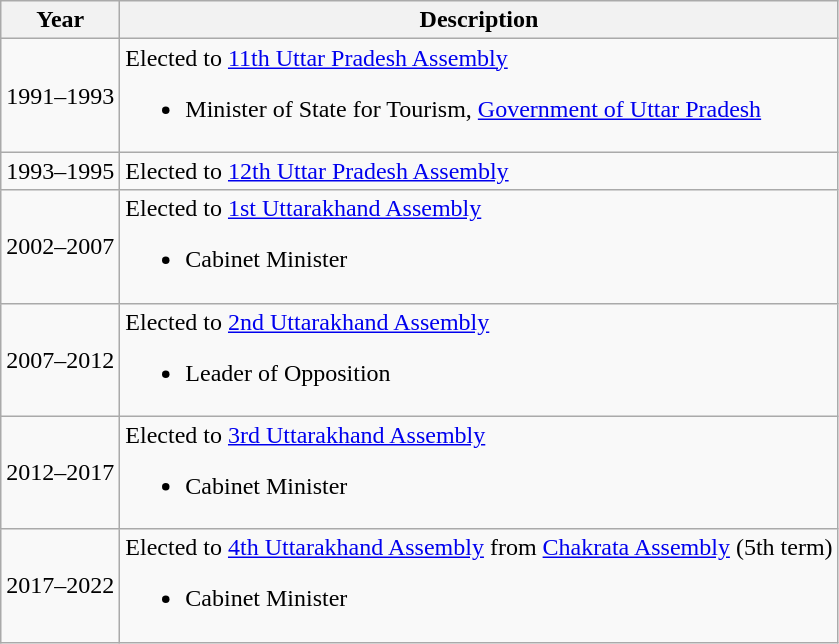<table class="wikitable">
<tr>
<th>Year</th>
<th>Description</th>
</tr>
<tr>
<td>1991–1993</td>
<td>Elected to <a href='#'>11th Uttar Pradesh Assembly</a><br><ul><li>Minister of State for Tourism, <a href='#'>Government of Uttar Pradesh</a> </li></ul></td>
</tr>
<tr>
<td>1993–1995</td>
<td>Elected to <a href='#'>12th Uttar Pradesh Assembly</a></td>
</tr>
<tr>
<td>2002–2007</td>
<td>Elected to <a href='#'>1st Uttarakhand Assembly</a><br><ul><li>Cabinet Minister</li></ul></td>
</tr>
<tr>
<td>2007–2012</td>
<td>Elected to <a href='#'>2nd Uttarakhand Assembly</a><br><ul><li>Leader of Opposition</li></ul></td>
</tr>
<tr>
<td>2012–2017</td>
<td>Elected to <a href='#'>3rd Uttarakhand Assembly</a><br><ul><li>Cabinet Minister</li></ul></td>
</tr>
<tr>
<td>2017–2022</td>
<td>Elected to <a href='#'>4th Uttarakhand Assembly</a> from <a href='#'>Chakrata Assembly</a> (5th term)<br><ul><li>Cabinet Minister</li></ul></td>
</tr>
</table>
